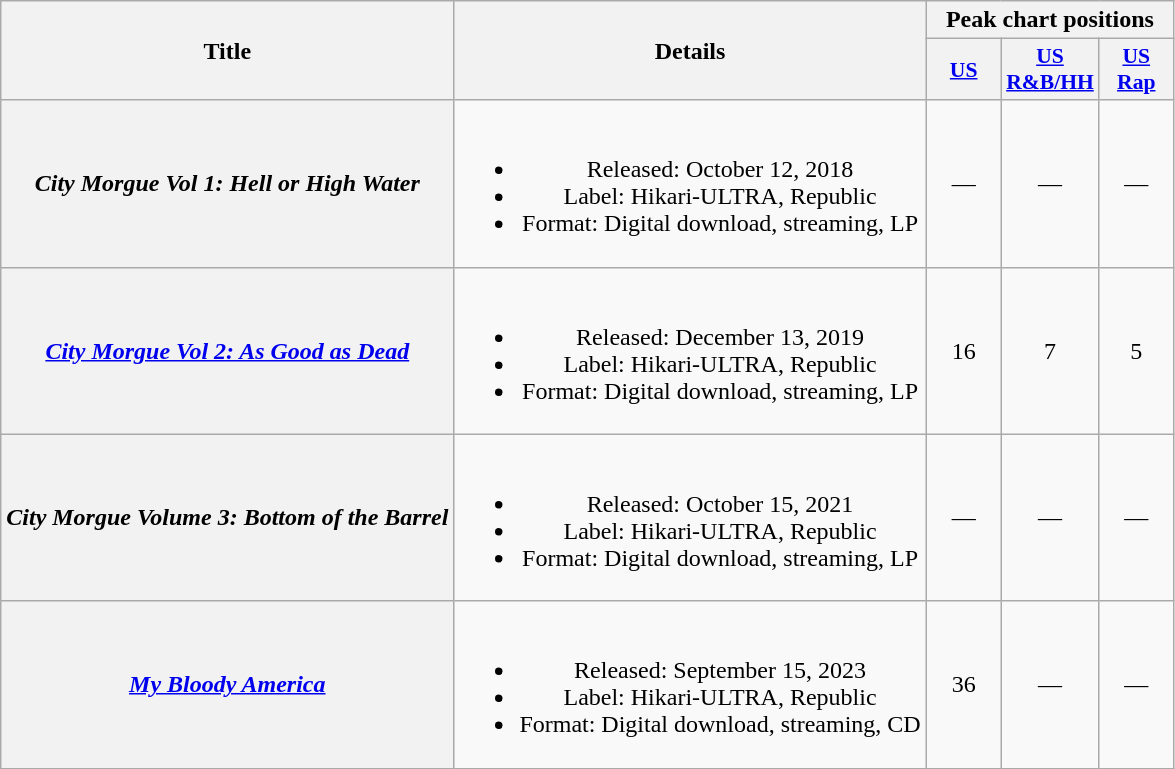<table class="wikitable plainrowheaders" style="text-align:center;">
<tr>
<th scope="col" rowspan="2">Title</th>
<th scope="col" rowspan="2">Details</th>
<th scope="col" colspan="3">Peak chart positions</th>
</tr>
<tr>
<th scope="col" style="width:3em;font-size:90%;"><a href='#'>US</a><br></th>
<th scope="col" style="width:3em;font-size:90%;"><a href='#'>US<br>R&B/HH</a><br></th>
<th scope="col" style="width:3em;font-size:90%;"><a href='#'>US<br>Rap</a><br></th>
</tr>
<tr>
<th scope="row"><em>City Morgue Vol 1: Hell or High Water</em></th>
<td><br><ul><li>Released: October 12, 2018</li><li>Label: Hikari-ULTRA, Republic</li><li>Format: Digital download, streaming, LP</li></ul></td>
<td>—</td>
<td>—</td>
<td>—</td>
</tr>
<tr>
<th scope="row"><em><a href='#'>City Morgue Vol 2: As Good as Dead</a></em></th>
<td><br><ul><li>Released: December 13, 2019</li><li>Label: Hikari-ULTRA, Republic</li><li>Format: Digital download, streaming, LP</li></ul></td>
<td>16</td>
<td>7</td>
<td>5</td>
</tr>
<tr>
<th scope="row"><em>City Morgue Volume 3: Bottom of the Barrel</em></th>
<td><br><ul><li>Released: October 15, 2021</li><li>Label: Hikari-ULTRA, Republic</li><li>Format: Digital download, streaming, LP</li></ul></td>
<td>—</td>
<td>—</td>
<td>—</td>
</tr>
<tr>
<th scope="row"><em><a href='#'>My Bloody America</a></em></th>
<td><br><ul><li>Released: September 15, 2023</li><li>Label: Hikari-ULTRA, Republic</li><li>Format: Digital download, streaming, CD</li></ul></td>
<td>36</td>
<td>—</td>
<td>—</td>
</tr>
</table>
